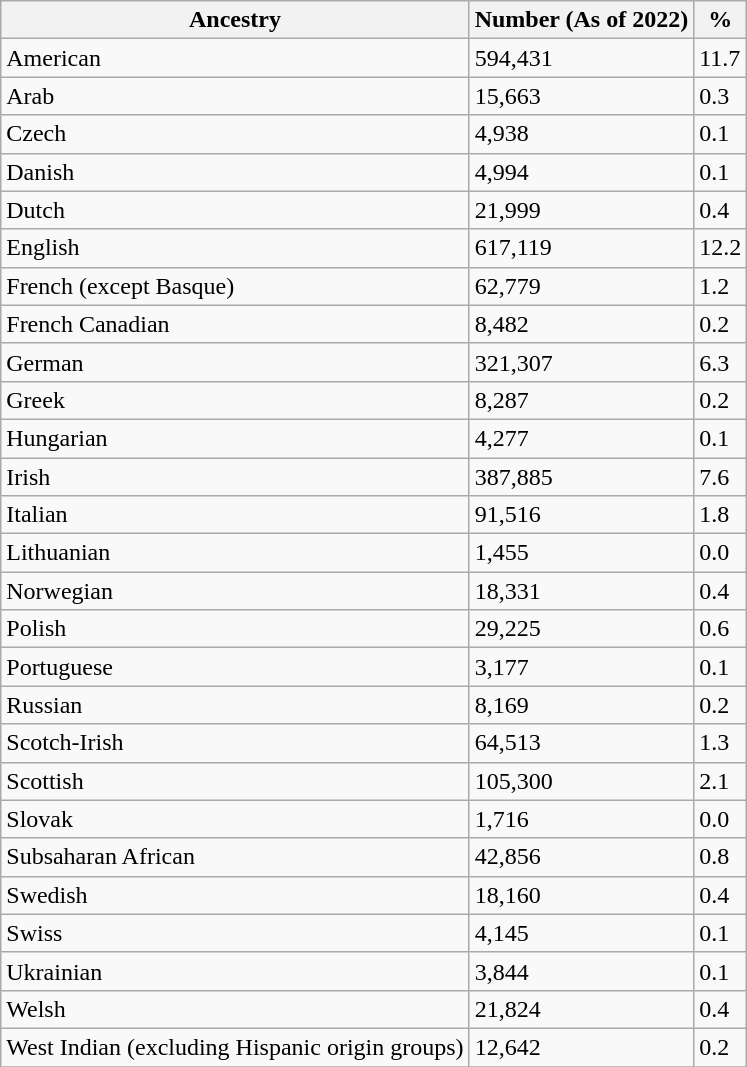<table class="wikitable sortable" font-size:75%">
<tr>
<th>Ancestry</th>
<th>Number (As of 2022)</th>
<th>%</th>
</tr>
<tr>
<td>American</td>
<td>594,431</td>
<td>11.7</td>
</tr>
<tr>
<td>Arab</td>
<td>15,663</td>
<td>0.3</td>
</tr>
<tr>
<td>Czech</td>
<td>4,938</td>
<td>0.1</td>
</tr>
<tr>
<td>Danish</td>
<td>4,994</td>
<td>0.1</td>
</tr>
<tr>
<td>Dutch</td>
<td>21,999</td>
<td>0.4</td>
</tr>
<tr>
<td>English</td>
<td>617,119</td>
<td>12.2</td>
</tr>
<tr>
<td>French (except Basque)</td>
<td>62,779</td>
<td>1.2</td>
</tr>
<tr>
<td>French Canadian</td>
<td>8,482</td>
<td>0.2</td>
</tr>
<tr>
<td>German</td>
<td>321,307</td>
<td>6.3</td>
</tr>
<tr>
<td>Greek</td>
<td>8,287</td>
<td>0.2</td>
</tr>
<tr>
<td>Hungarian</td>
<td>4,277</td>
<td>0.1</td>
</tr>
<tr>
<td>Irish</td>
<td>387,885</td>
<td>7.6</td>
</tr>
<tr>
<td>Italian</td>
<td>91,516</td>
<td>1.8</td>
</tr>
<tr>
<td>Lithuanian</td>
<td>1,455</td>
<td>0.0</td>
</tr>
<tr>
<td>Norwegian</td>
<td>18,331</td>
<td>0.4</td>
</tr>
<tr>
<td>Polish</td>
<td>29,225</td>
<td>0.6</td>
</tr>
<tr>
<td>Portuguese</td>
<td>3,177</td>
<td>0.1</td>
</tr>
<tr>
<td>Russian</td>
<td>8,169</td>
<td>0.2</td>
</tr>
<tr>
<td>Scotch-Irish</td>
<td>64,513</td>
<td>1.3</td>
</tr>
<tr>
<td>Scottish</td>
<td>105,300</td>
<td>2.1</td>
</tr>
<tr>
<td>Slovak</td>
<td>1,716</td>
<td>0.0</td>
</tr>
<tr>
<td>Subsaharan African</td>
<td>42,856</td>
<td>0.8</td>
</tr>
<tr>
<td>Swedish</td>
<td>18,160</td>
<td>0.4</td>
</tr>
<tr>
<td>Swiss</td>
<td>4,145</td>
<td>0.1</td>
</tr>
<tr>
<td>Ukrainian</td>
<td>3,844</td>
<td>0.1</td>
</tr>
<tr>
<td>Welsh</td>
<td>21,824</td>
<td>0.4</td>
</tr>
<tr>
<td>West Indian (excluding Hispanic origin groups)</td>
<td>12,642</td>
<td>0.2</td>
</tr>
<tr>
</tr>
<tr class="sortbottom">
</tr>
</table>
